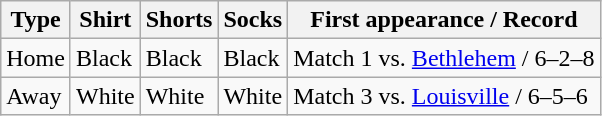<table class="wikitable">
<tr>
<th>Type</th>
<th>Shirt</th>
<th>Shorts</th>
<th>Socks</th>
<th>First appearance / Record</th>
</tr>
<tr>
<td>Home</td>
<td>Black</td>
<td>Black</td>
<td>Black</td>
<td>Match 1 vs. <a href='#'>Bethlehem</a> / 6–2–8</td>
</tr>
<tr>
<td>Away</td>
<td>White</td>
<td>White</td>
<td>White</td>
<td>Match 3 vs. <a href='#'>Louisville</a> / 6–5–6</td>
</tr>
</table>
